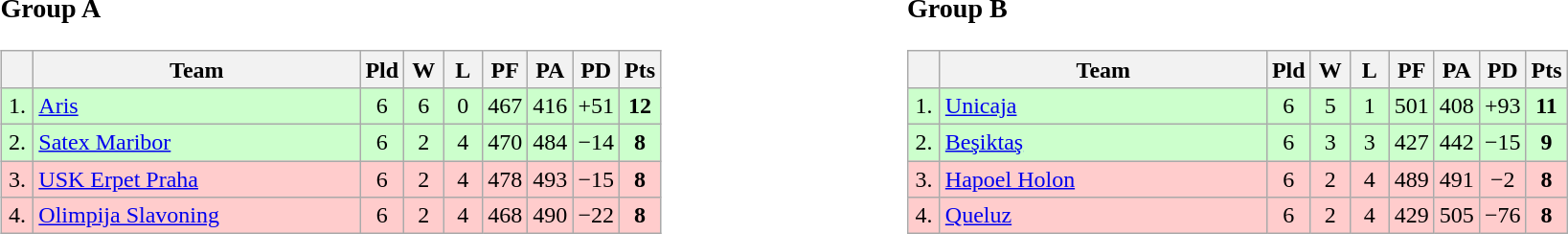<table>
<tr>
<td style="vertical-align:top; width:33%;"><br><h3>Group A</h3><table class="wikitable" style="text-align:center">
<tr>
<th width=15></th>
<th width=220>Team</th>
<th width=20>Pld</th>
<th width="20">W</th>
<th width="20">L</th>
<th width="20">PF</th>
<th width="20">PA</th>
<th width="20">PD</th>
<th width="20">Pts</th>
</tr>
<tr style="background:#cfc;">
<td>1.</td>
<td align=left> <a href='#'>Aris</a></td>
<td>6</td>
<td>6</td>
<td>0</td>
<td>467</td>
<td>416</td>
<td>+51</td>
<td><strong>12</strong></td>
</tr>
<tr style="background:#cfc;">
<td>2.</td>
<td align=left> <a href='#'>Satex Maribor</a></td>
<td>6</td>
<td>2</td>
<td>4</td>
<td>470</td>
<td>484</td>
<td>−14</td>
<td><strong>8</strong></td>
</tr>
<tr style="background:#fcc;">
<td>3.</td>
<td align=left> <a href='#'>USK Erpet Praha</a></td>
<td>6</td>
<td>2</td>
<td>4</td>
<td>478</td>
<td>493</td>
<td>−15</td>
<td><strong>8</strong></td>
</tr>
<tr style="background:#fcc;">
<td>4.</td>
<td align=left> <a href='#'>Olimpija Slavoning</a></td>
<td>6</td>
<td>2</td>
<td>4</td>
<td>468</td>
<td>490</td>
<td>−22</td>
<td><strong>8</strong></td>
</tr>
</table>
</td>
<td style="vertical-align:top; width:33%;"><br><h3>Group B</h3><table class="wikitable" style="text-align:center">
<tr>
<th width=15></th>
<th width=220>Team</th>
<th width=20>Pld</th>
<th width="20">W</th>
<th width="20">L</th>
<th width="20">PF</th>
<th width="20">PA</th>
<th width="20">PD</th>
<th width="20">Pts</th>
</tr>
<tr style="background:#cfc;">
<td>1.</td>
<td align=left> <a href='#'>Unicaja</a></td>
<td>6</td>
<td>5</td>
<td>1</td>
<td>501</td>
<td>408</td>
<td>+93</td>
<td><strong>11</strong></td>
</tr>
<tr style="background:#cfc;">
<td>2.</td>
<td align=left> <a href='#'>Beşiktaş</a></td>
<td>6</td>
<td>3</td>
<td>3</td>
<td>427</td>
<td>442</td>
<td>−15</td>
<td><strong>9</strong></td>
</tr>
<tr style="background:#fcc;">
<td>3.</td>
<td align=left> <a href='#'>Hapoel Holon</a></td>
<td>6</td>
<td>2</td>
<td>4</td>
<td>489</td>
<td>491</td>
<td>−2</td>
<td><strong>8</strong></td>
</tr>
<tr style="background:#fcc;">
<td>4.</td>
<td align=left> <a href='#'>Queluz</a></td>
<td>6</td>
<td>2</td>
<td>4</td>
<td>429</td>
<td>505</td>
<td>−76</td>
<td><strong>8</strong></td>
</tr>
</table>
</td>
</tr>
</table>
